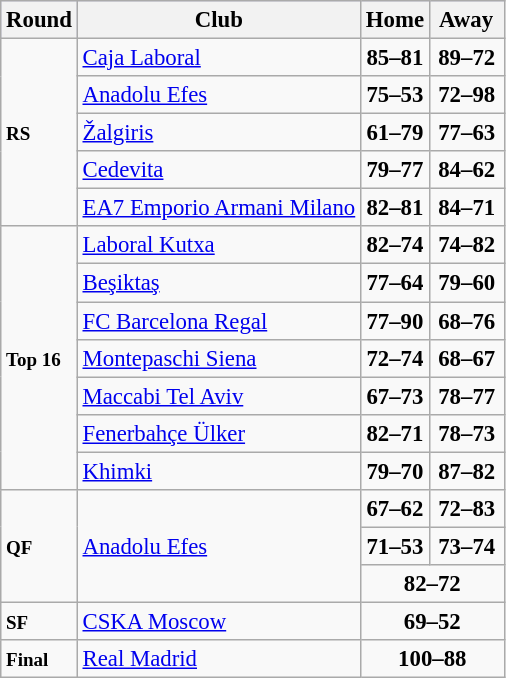<table class="wikitable" style="text-align: left; font-size:95%">
<tr bgcolor="#ccccff">
<th>Round</th>
<th>Club</th>
<th>Home</th>
<th> Away </th>
</tr>
<tr>
<td rowspan=5><small><strong>RS</strong></small></td>
<td> <a href='#'>Caja Laboral</a></td>
<td style="text-align: center;"><strong>85–81</strong></td>
<td style="text-align: center;"><strong>89–72</strong></td>
</tr>
<tr>
<td> <a href='#'>Anadolu Efes</a></td>
<td style="text-align: center;"><strong>75–53</strong></td>
<td style="text-align: center;"><strong>72–98</strong></td>
</tr>
<tr>
<td> <a href='#'>Žalgiris</a></td>
<td style="text-align: center;"><strong>61–79</strong></td>
<td style="text-align: center;"><strong>77–63</strong></td>
</tr>
<tr>
<td> <a href='#'>Cedevita</a></td>
<td style="text-align: center;"><strong>79–77</strong></td>
<td style="text-align: center;"><strong>84–62</strong></td>
</tr>
<tr>
<td> <a href='#'>EA7 Emporio Armani Milano</a></td>
<td style="text-align: center;"><strong>82–81</strong></td>
<td style="text-align: center;"><strong>84–71</strong></td>
</tr>
<tr>
<td rowspan=7><small><strong>Top 16</strong></small></td>
<td> <a href='#'>Laboral Kutxa</a></td>
<td style="text-align: center;"><strong>82–74</strong></td>
<td style="text-align: center;"><strong>74–82</strong></td>
</tr>
<tr>
<td> <a href='#'>Beşiktaş</a></td>
<td style="text-align: center;"><strong>77–64</strong></td>
<td style="text-align: center;"><strong>79–60</strong></td>
</tr>
<tr>
<td> <a href='#'>FC Barcelona Regal</a></td>
<td style="text-align: center;"><strong>77–90</strong></td>
<td style="text-align: center;"><strong>68–76</strong></td>
</tr>
<tr>
<td> <a href='#'>Montepaschi Siena</a></td>
<td style="text-align: center;"><strong>72–74</strong></td>
<td style="text-align: center;"><strong>68–67</strong></td>
</tr>
<tr>
<td> <a href='#'>Maccabi Tel Aviv</a></td>
<td style="text-align: center;"><strong>67–73</strong></td>
<td style="text-align: center;"><strong>78–77</strong></td>
</tr>
<tr>
<td> <a href='#'>Fenerbahçe Ülker</a></td>
<td style="text-align: center;"><strong>82–71</strong></td>
<td style="text-align: center;"><strong>78–73</strong></td>
</tr>
<tr>
<td> <a href='#'>Khimki</a></td>
<td style="text-align: center;"><strong>79–70</strong></td>
<td style="text-align: center;"><strong>87–82</strong></td>
</tr>
<tr>
<td rowspan=3><small><strong>QF</strong></small></td>
<td rowspan=3> <a href='#'>Anadolu Efes</a></td>
<td style="text-align: center;"><strong>67–62</strong></td>
<td style="text-align: center;"><strong>72–83</strong></td>
</tr>
<tr>
<td style="text-align: center;"><strong>71–53</strong></td>
<td style="text-align: center;"><strong>73–74</strong></td>
</tr>
<tr>
<td colspan=3 style="text-align: center;"><strong>82–72</strong></td>
</tr>
<tr>
<td><small><strong>SF</strong></small></td>
<td> <a href='#'>CSKA Moscow</a></td>
<td colspan=2 style="text-align: center;"><strong>69–52</strong></td>
</tr>
<tr>
<td><small><strong>Final</strong></small></td>
<td> <a href='#'>Real Madrid</a></td>
<td colspan=2 style="text-align: center;"><strong>100–88</strong></td>
</tr>
</table>
